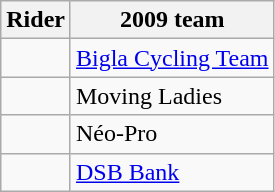<table class="wikitable">
<tr>
<th>Rider</th>
<th>2009 team</th>
</tr>
<tr>
<td></td>
<td><a href='#'>Bigla Cycling Team</a></td>
</tr>
<tr>
<td></td>
<td>Moving Ladies</td>
</tr>
<tr>
<td></td>
<td>Néo-Pro</td>
</tr>
<tr>
<td></td>
<td><a href='#'>DSB Bank</a></td>
</tr>
</table>
